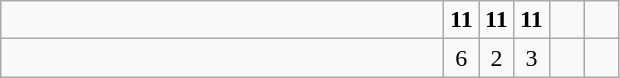<table class="wikitable">
<tr>
<td style="width:18em"></td>
<td align=center style="width:1em"><strong>11</strong></td>
<td align=center style="width:1em"><strong>11</strong></td>
<td align=center style="width:1em"><strong>11</strong></td>
<td align=center style="width:1em"></td>
<td align=center style="width:1em"></td>
</tr>
<tr>
<td style="width:18em"></td>
<td align=center style="width:1em">6</td>
<td align=center style="width:1em">2</td>
<td align=center style="width:1em">3</td>
<td align=center style="width:1em"></td>
<td align=center style="width:1em"></td>
</tr>
</table>
